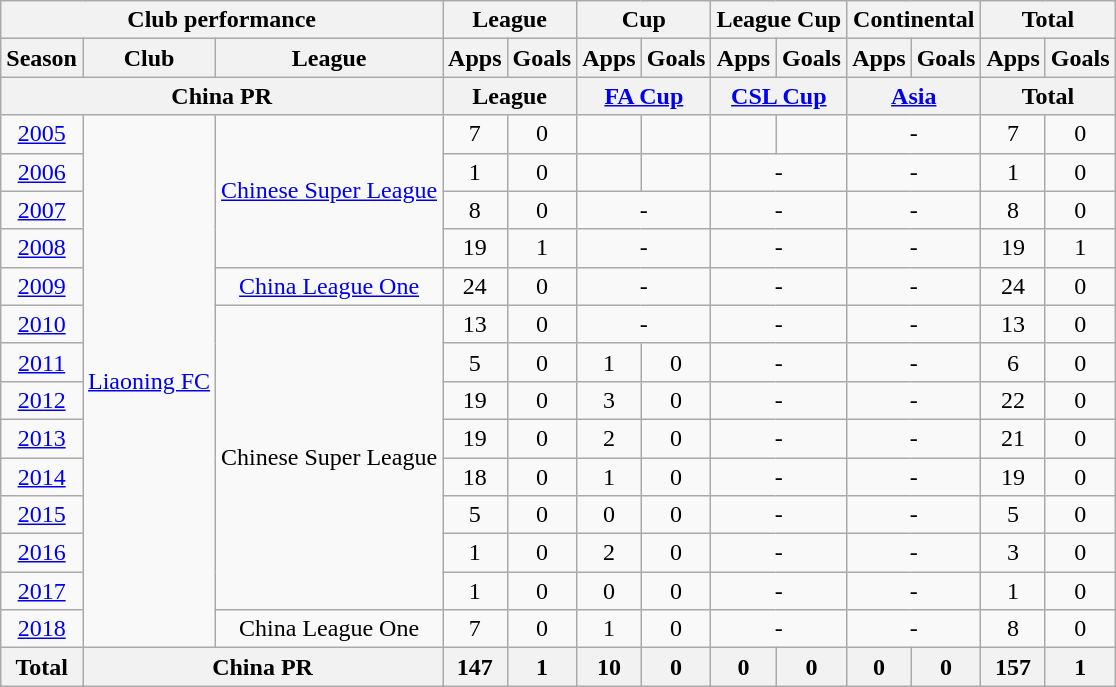<table class="wikitable" style="text-align:center">
<tr>
<th colspan=3>Club performance</th>
<th colspan=2>League</th>
<th colspan=2>Cup</th>
<th colspan=2>League Cup</th>
<th colspan=2>Continental</th>
<th colspan=2>Total</th>
</tr>
<tr>
<th>Season</th>
<th>Club</th>
<th>League</th>
<th>Apps</th>
<th>Goals</th>
<th>Apps</th>
<th>Goals</th>
<th>Apps</th>
<th>Goals</th>
<th>Apps</th>
<th>Goals</th>
<th>Apps</th>
<th>Goals</th>
</tr>
<tr>
<th colspan=3>China PR</th>
<th colspan=2>League</th>
<th colspan=2><a href='#'>FA Cup</a></th>
<th colspan=2><a href='#'>CSL Cup</a></th>
<th colspan=2><a href='#'>Asia</a></th>
<th colspan=2>Total</th>
</tr>
<tr>
<td><a href='#'>2005</a></td>
<td rowspan="14"><a href='#'>Liaoning FC</a></td>
<td rowspan="4"><a href='#'>Chinese Super League</a></td>
<td>7</td>
<td>0</td>
<td></td>
<td></td>
<td></td>
<td></td>
<td colspan="2">-</td>
<td>7</td>
<td>0</td>
</tr>
<tr>
<td><a href='#'>2006</a></td>
<td>1</td>
<td>0</td>
<td></td>
<td></td>
<td colspan="2">-</td>
<td colspan="2">-</td>
<td>1</td>
<td>0</td>
</tr>
<tr>
<td><a href='#'>2007</a></td>
<td>8</td>
<td>0</td>
<td colspan="2">-</td>
<td colspan="2">-</td>
<td colspan="2">-</td>
<td>8</td>
<td>0</td>
</tr>
<tr>
<td><a href='#'>2008</a></td>
<td>19</td>
<td>1</td>
<td colspan="2">-</td>
<td colspan="2">-</td>
<td colspan="2">-</td>
<td>19</td>
<td>1</td>
</tr>
<tr>
<td><a href='#'>2009</a></td>
<td><a href='#'>China League One</a></td>
<td>24</td>
<td>0</td>
<td colspan="2">-</td>
<td colspan="2">-</td>
<td colspan="2">-</td>
<td>24</td>
<td>0</td>
</tr>
<tr>
<td><a href='#'>2010</a></td>
<td rowspan="8">Chinese Super League</td>
<td>13</td>
<td>0</td>
<td colspan="2">-</td>
<td colspan="2">-</td>
<td colspan="2">-</td>
<td>13</td>
<td>0</td>
</tr>
<tr>
<td><a href='#'>2011</a></td>
<td>5</td>
<td>0</td>
<td>1</td>
<td>0</td>
<td colspan="2">-</td>
<td colspan="2">-</td>
<td>6</td>
<td>0</td>
</tr>
<tr>
<td><a href='#'>2012</a></td>
<td>19</td>
<td>0</td>
<td>3</td>
<td>0</td>
<td colspan="2">-</td>
<td colspan="2">-</td>
<td>22</td>
<td>0</td>
</tr>
<tr>
<td><a href='#'>2013</a></td>
<td>19</td>
<td>0</td>
<td>2</td>
<td>0</td>
<td colspan="2">-</td>
<td colspan="2">-</td>
<td>21</td>
<td>0</td>
</tr>
<tr>
<td><a href='#'>2014</a></td>
<td>18</td>
<td>0</td>
<td>1</td>
<td>0</td>
<td colspan="2">-</td>
<td colspan="2">-</td>
<td>19</td>
<td>0</td>
</tr>
<tr>
<td><a href='#'>2015</a></td>
<td>5</td>
<td>0</td>
<td>0</td>
<td>0</td>
<td colspan="2">-</td>
<td colspan="2">-</td>
<td>5</td>
<td>0</td>
</tr>
<tr>
<td><a href='#'>2016</a></td>
<td>1</td>
<td>0</td>
<td>2</td>
<td>0</td>
<td colspan="2">-</td>
<td colspan="2">-</td>
<td>3</td>
<td>0</td>
</tr>
<tr>
<td><a href='#'>2017</a></td>
<td>1</td>
<td>0</td>
<td>0</td>
<td>0</td>
<td colspan="2">-</td>
<td colspan="2">-</td>
<td>1</td>
<td>0</td>
</tr>
<tr>
<td><a href='#'>2018</a></td>
<td>China League One</td>
<td>7</td>
<td>0</td>
<td>1</td>
<td>0</td>
<td colspan="2">-</td>
<td colspan="2">-</td>
<td>8</td>
<td>0</td>
</tr>
<tr>
<th rowspan=3>Total</th>
<th colspan=2>China PR</th>
<th>147</th>
<th>1</th>
<th>10</th>
<th>0</th>
<th>0</th>
<th>0</th>
<th>0</th>
<th>0</th>
<th>157</th>
<th>1</th>
</tr>
</table>
